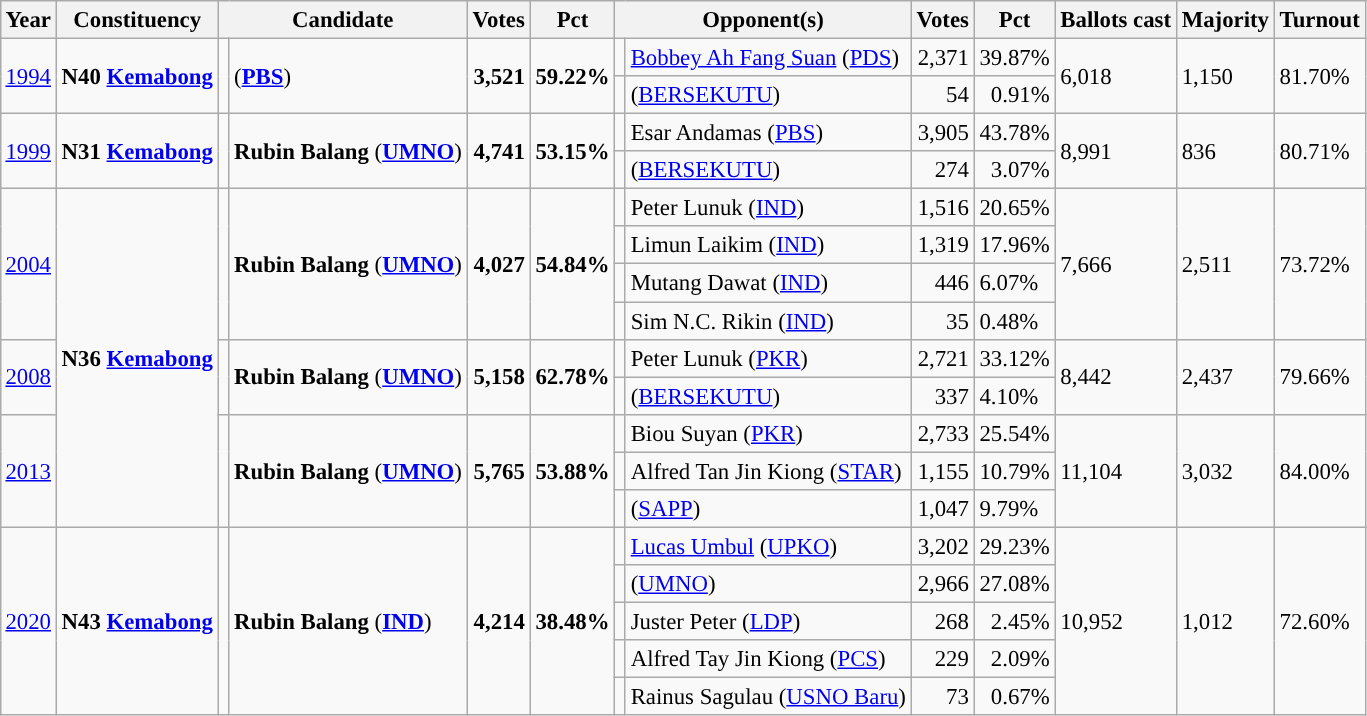<table class="wikitable" style="margin:0.5em ; font-size:95%">
<tr>
<th>Year</th>
<th>Constituency</th>
<th colspan=2>Candidate</th>
<th>Votes</th>
<th>Pct</th>
<th colspan=2>Opponent(s)</th>
<th>Votes</th>
<th>Pct</th>
<th>Ballots cast</th>
<th>Majority</th>
<th>Turnout</th>
</tr>
<tr>
<td rowspan=2><a href='#'>1994</a></td>
<td rowspan=2><strong>N40 <a href='#'>Kemabong</a></strong></td>
<td rowspan=2 ></td>
<td rowspan=2> (<a href='#'><strong>PBS</strong></a>)</td>
<td rowspan=2 align="right"><strong>3,521</strong></td>
<td rowspan=2><strong>59.22%</strong></td>
<td></td>
<td><a href='#'>Bobbey Ah Fang Suan</a> (<a href='#'>PDS</a>)</td>
<td align="right">2,371</td>
<td>39.87%</td>
<td rowspan=2>6,018</td>
<td rowspan=2>1,150</td>
<td rowspan=2>81.70%</td>
</tr>
<tr>
<td></td>
<td> (<a href='#'>BERSEKUTU</a>)</td>
<td align="right">54</td>
<td align=right>0.91%</td>
</tr>
<tr>
<td rowspan=2><a href='#'>1999</a></td>
<td rowspan=2><strong>N31 <a href='#'>Kemabong</a></strong></td>
<td rowspan=2 ></td>
<td rowspan=2><strong>Rubin Balang</strong> (<a href='#'><strong>UMNO</strong></a>)</td>
<td rowspan=2 align="right"><strong>4,741</strong></td>
<td rowspan=2><strong>53.15%</strong></td>
<td></td>
<td>Esar Andamas (<a href='#'>PBS</a>)</td>
<td align="right">3,905</td>
<td>43.78%</td>
<td rowspan=2>8,991</td>
<td rowspan=2>836</td>
<td rowspan=2>80.71%</td>
</tr>
<tr>
<td></td>
<td> (<a href='#'>BERSEKUTU</a>)</td>
<td align="right">274</td>
<td align="right">3.07%</td>
</tr>
<tr>
<td rowspan=4><a href='#'>2004</a></td>
<td rowspan=9><strong>N36 <a href='#'>Kemabong</a></strong></td>
<td rowspan=4 ></td>
<td rowspan=4><strong>Rubin Balang</strong> (<a href='#'><strong>UMNO</strong></a>)</td>
<td rowspan=4 align="right"><strong>4,027</strong></td>
<td rowspan=4><strong>54.84%</strong></td>
<td></td>
<td>Peter Lunuk (<a href='#'>IND</a>)</td>
<td align="right">1,516</td>
<td>20.65%</td>
<td rowspan=4>7,666</td>
<td rowspan=4>2,511</td>
<td rowspan=4>73.72%</td>
</tr>
<tr>
<td></td>
<td>Limun Laikim (<a href='#'>IND</a>)</td>
<td align="right">1,319</td>
<td>17.96%</td>
</tr>
<tr>
<td></td>
<td>Mutang Dawat (<a href='#'>IND</a>)</td>
<td align="right">446</td>
<td>6.07%</td>
</tr>
<tr>
<td></td>
<td>Sim N.C. Rikin (<a href='#'>IND</a>)</td>
<td align="right">35</td>
<td>0.48%</td>
</tr>
<tr>
<td rowspan=2><a href='#'>2008</a></td>
<td rowspan=2 ></td>
<td rowspan=2><strong>Rubin Balang</strong> (<a href='#'><strong>UMNO</strong></a>)</td>
<td rowspan=2 align="right"><strong>5,158</strong></td>
<td rowspan=2><strong>62.78%</strong></td>
<td></td>
<td>Peter Lunuk (<a href='#'>PKR</a>)</td>
<td align="right">2,721</td>
<td>33.12%</td>
<td rowspan=2>8,442</td>
<td rowspan=2>2,437</td>
<td rowspan=2>79.66%</td>
</tr>
<tr>
<td></td>
<td> (<a href='#'>BERSEKUTU</a>)</td>
<td align="right">337</td>
<td>4.10%</td>
</tr>
<tr>
<td rowspan=3><a href='#'>2013</a></td>
<td rowspan=3 ></td>
<td rowspan=3><strong>Rubin Balang</strong> (<a href='#'><strong>UMNO</strong></a>)</td>
<td rowspan=3 align="right"><strong>5,765</strong></td>
<td rowspan=3><strong>53.88%</strong></td>
<td></td>
<td>Biou Suyan (<a href='#'>PKR</a>)</td>
<td align="right">2,733</td>
<td>25.54%</td>
<td rowspan=3>11,104</td>
<td rowspan=3>3,032</td>
<td rowspan=3>84.00%</td>
</tr>
<tr>
<td></td>
<td>Alfred Tan Jin Kiong (<a href='#'>STAR</a>)</td>
<td align="right">1,155</td>
<td>10.79%</td>
</tr>
<tr>
<td></td>
<td> (<a href='#'>SAPP</a>)</td>
<td align="right">1,047</td>
<td>9.79%</td>
</tr>
<tr>
<td rowspan=5><a href='#'>2020</a></td>
<td rowspan=5><strong>N43 <a href='#'>Kemabong</a></strong></td>
<td rowspan=5 ></td>
<td rowspan=5><strong>Rubin Balang</strong> (<a href='#'><strong>IND</strong></a>)</td>
<td rowspan=5 align="right"><strong>4,214</strong></td>
<td rowspan=5><strong>38.48%</strong></td>
<td></td>
<td><a href='#'>Lucas Umbul</a> (<a href='#'>UPKO</a>)</td>
<td align="right">3,202</td>
<td>29.23%</td>
<td rowspan=5>10,952</td>
<td rowspan=5>1,012</td>
<td rowspan=5>72.60%</td>
</tr>
<tr>
<td></td>
<td> (<a href='#'>UMNO</a>)</td>
<td align="right">2,966</td>
<td>27.08%</td>
</tr>
<tr>
<td></td>
<td>Juster Peter (<a href='#'>LDP</a>)</td>
<td align="right">268</td>
<td align="right">2.45%</td>
</tr>
<tr>
<td></td>
<td>Alfred Tay Jin Kiong (<a href='#'>PCS</a>)</td>
<td align="right">229</td>
<td align="right">2.09%</td>
</tr>
<tr>
<td bgcolor=></td>
<td>Rainus Sagulau (<a href='#'>USNO Baru</a>)</td>
<td align="right">73</td>
<td align="right">0.67%</td>
</tr>
</table>
